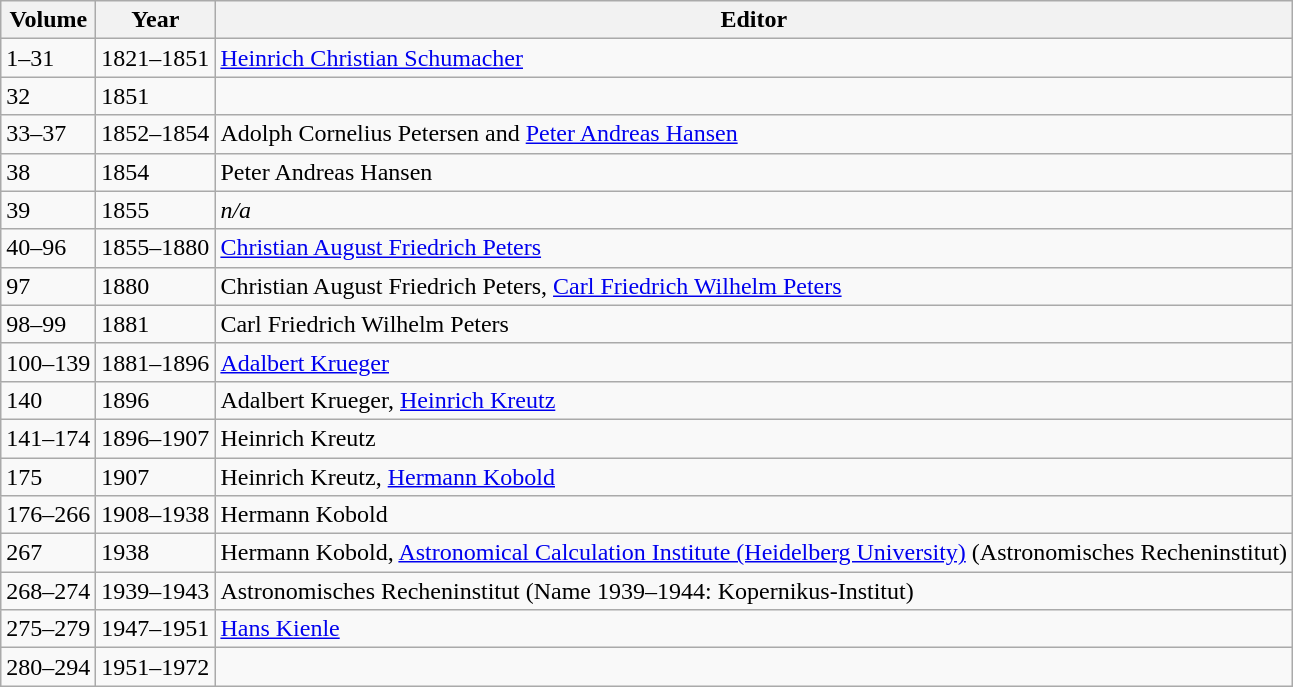<table class="wikitable toptextcells">
<tr>
<th>Volume</th>
<th>Year</th>
<th>Editor</th>
</tr>
<tr>
<td>1–31</td>
<td>1821–1851</td>
<td><a href='#'>Heinrich Christian Schumacher</a></td>
</tr>
<tr>
<td>32</td>
<td>1851</td>
<td></td>
</tr>
<tr>
<td>33–37</td>
<td>1852–1854</td>
<td>Adolph Cornelius Petersen and <a href='#'>Peter Andreas Hansen</a></td>
</tr>
<tr>
<td>38</td>
<td>1854</td>
<td>Peter Andreas Hansen</td>
</tr>
<tr>
<td>39</td>
<td>1855</td>
<td><em>n/a</em></td>
</tr>
<tr>
<td>40–96</td>
<td>1855–1880</td>
<td><a href='#'>Christian August Friedrich Peters</a></td>
</tr>
<tr>
<td>97</td>
<td>1880</td>
<td>Christian August Friedrich Peters, <a href='#'>Carl Friedrich Wilhelm Peters</a></td>
</tr>
<tr>
<td>98–99</td>
<td>1881</td>
<td>Carl Friedrich Wilhelm Peters</td>
</tr>
<tr>
<td>100–139</td>
<td>1881–1896</td>
<td><a href='#'>Adalbert Krueger</a></td>
</tr>
<tr>
<td>140</td>
<td>1896</td>
<td>Adalbert Krueger, <a href='#'>Heinrich Kreutz</a></td>
</tr>
<tr>
<td>141–174</td>
<td>1896–1907</td>
<td>Heinrich Kreutz</td>
</tr>
<tr>
<td>175</td>
<td>1907</td>
<td>Heinrich Kreutz,  <a href='#'>Hermann Kobold</a></td>
</tr>
<tr>
<td>176–266</td>
<td>1908–1938</td>
<td>Hermann Kobold</td>
</tr>
<tr>
<td>267</td>
<td>1938</td>
<td>Hermann Kobold, <a href='#'>Astronomical Calculation Institute (Heidelberg University)</a> (Astronomisches Recheninstitut)</td>
</tr>
<tr>
<td>268–274</td>
<td>1939–1943</td>
<td>Astronomisches Recheninstitut (Name 1939–1944: Kopernikus-Institut)</td>
</tr>
<tr>
<td>275–279</td>
<td>1947–1951</td>
<td><a href='#'>Hans Kienle</a></td>
</tr>
<tr>
<td>280–294</td>
<td>1951–1972</td>
<td></td>
</tr>
</table>
